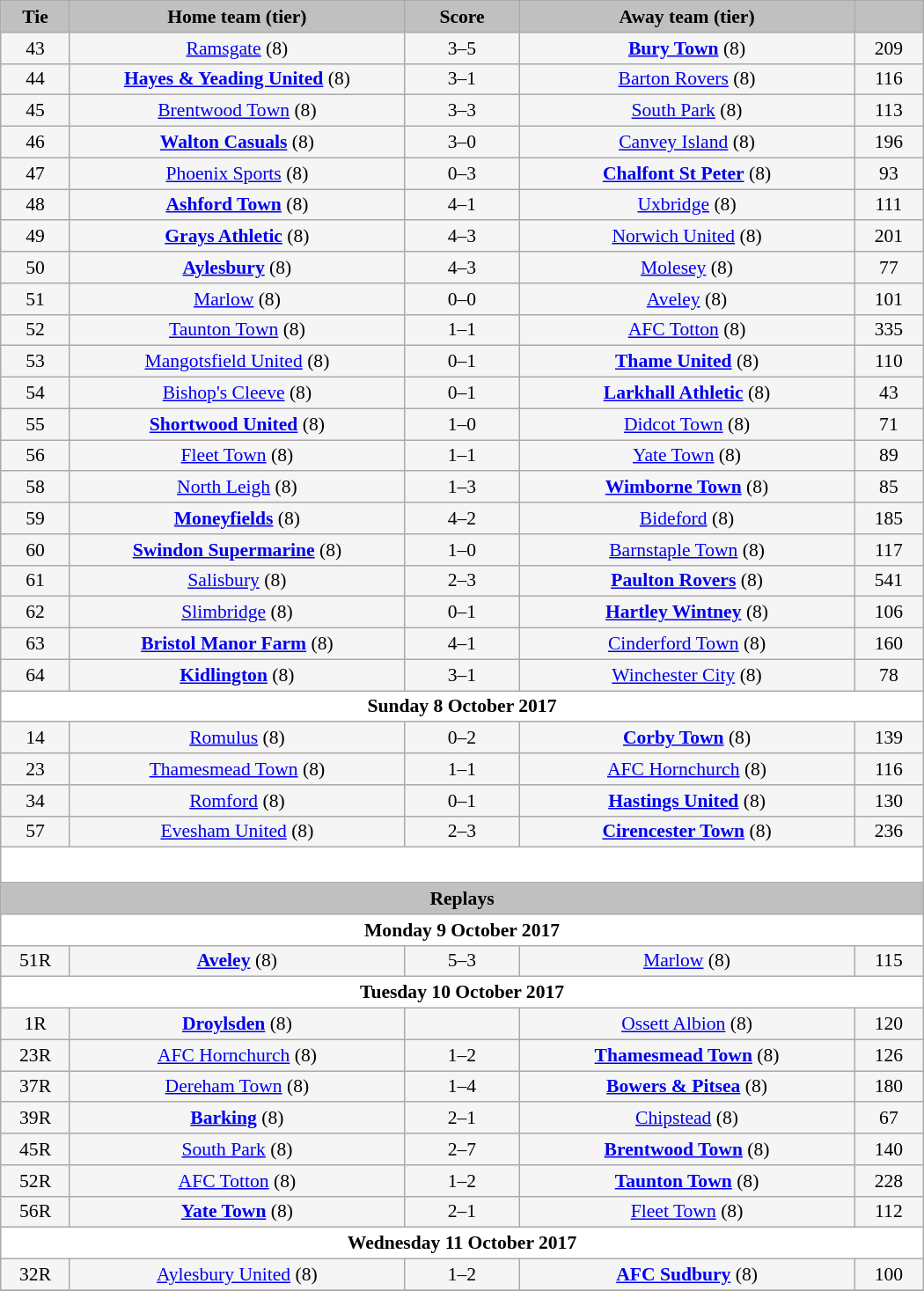<table class="wikitable" style="width: 700px; background:WhiteSmoke; text-align:center; font-size:90%">
<tr>
<td scope="col" style="width:  7.50%; background:silver;"><strong>Tie</strong></td>
<td scope="col" style="width: 36.25%; background:silver;"><strong>Home team (tier)</strong></td>
<td scope="col" style="width: 12.50%; background:silver;"><strong>Score</strong></td>
<td scope="col" style="width: 36.25%; background:silver;"><strong>Away team (tier)</strong></td>
<td scope="col" style="width:  7.50%; background:silver;"><strong></strong></td>
</tr>
<tr>
<td>43</td>
<td><a href='#'>Ramsgate</a> (8)</td>
<td>3–5</td>
<td><strong><a href='#'>Bury Town</a></strong> (8)</td>
<td>209</td>
</tr>
<tr>
<td>44</td>
<td><strong><a href='#'>Hayes & Yeading United</a></strong> (8)</td>
<td>3–1</td>
<td><a href='#'>Barton Rovers</a> (8)</td>
<td>116</td>
</tr>
<tr>
<td>45</td>
<td><a href='#'>Brentwood Town</a> (8)</td>
<td>3–3</td>
<td><a href='#'>South Park</a> (8)</td>
<td>113</td>
</tr>
<tr>
<td>46</td>
<td><strong><a href='#'>Walton Casuals</a></strong> (8)</td>
<td>3–0</td>
<td><a href='#'>Canvey Island</a> (8)</td>
<td>196</td>
</tr>
<tr>
<td>47</td>
<td><a href='#'>Phoenix Sports</a> (8)</td>
<td>0–3</td>
<td><strong><a href='#'>Chalfont St Peter</a></strong> (8)</td>
<td>93</td>
</tr>
<tr>
<td>48</td>
<td><strong><a href='#'>Ashford Town</a></strong> (8)</td>
<td>4–1</td>
<td><a href='#'>Uxbridge</a> (8)</td>
<td>111</td>
</tr>
<tr>
<td>49</td>
<td><strong><a href='#'>Grays Athletic</a></strong> (8)</td>
<td>4–3</td>
<td><a href='#'>Norwich United</a> (8)</td>
<td>201</td>
</tr>
<tr>
<td>50</td>
<td><strong><a href='#'>Aylesbury</a></strong> (8)</td>
<td>4–3</td>
<td><a href='#'>Molesey</a> (8)</td>
<td>77</td>
</tr>
<tr>
<td>51</td>
<td><a href='#'>Marlow</a> (8)</td>
<td>0–0</td>
<td><a href='#'>Aveley</a> (8)</td>
<td>101</td>
</tr>
<tr>
<td>52</td>
<td><a href='#'>Taunton Town</a> (8)</td>
<td>1–1</td>
<td><a href='#'>AFC Totton</a> (8)</td>
<td>335</td>
</tr>
<tr>
<td>53</td>
<td><a href='#'>Mangotsfield United</a> (8)</td>
<td>0–1</td>
<td><strong><a href='#'>Thame United</a></strong> (8)</td>
<td>110</td>
</tr>
<tr>
<td>54</td>
<td><a href='#'>Bishop's Cleeve</a> (8)</td>
<td>0–1</td>
<td><strong><a href='#'>Larkhall Athletic</a></strong> (8)</td>
<td>43</td>
</tr>
<tr>
<td>55</td>
<td><strong><a href='#'>Shortwood United</a></strong> (8)</td>
<td>1–0</td>
<td><a href='#'>Didcot Town</a> (8)</td>
<td>71</td>
</tr>
<tr>
<td>56</td>
<td><a href='#'>Fleet Town</a> (8)</td>
<td>1–1</td>
<td><a href='#'>Yate Town</a> (8)</td>
<td>89</td>
</tr>
<tr>
<td>58</td>
<td><a href='#'>North Leigh</a> (8)</td>
<td>1–3</td>
<td><strong><a href='#'>Wimborne Town</a></strong> (8)</td>
<td>85</td>
</tr>
<tr>
<td>59</td>
<td><strong><a href='#'>Moneyfields</a></strong> (8)</td>
<td>4–2</td>
<td><a href='#'>Bideford</a> (8)</td>
<td>185</td>
</tr>
<tr>
<td>60</td>
<td><strong><a href='#'>Swindon Supermarine</a></strong> (8)</td>
<td>1–0</td>
<td><a href='#'>Barnstaple Town</a> (8)</td>
<td>117</td>
</tr>
<tr>
<td>61</td>
<td><a href='#'>Salisbury</a> (8)</td>
<td>2–3</td>
<td><strong><a href='#'>Paulton Rovers</a></strong> (8)</td>
<td>541</td>
</tr>
<tr>
<td>62</td>
<td><a href='#'>Slimbridge</a> (8)</td>
<td>0–1</td>
<td><strong><a href='#'>Hartley Wintney</a></strong> (8)</td>
<td>106</td>
</tr>
<tr>
<td>63</td>
<td><strong><a href='#'>Bristol Manor Farm</a></strong> (8)</td>
<td>4–1</td>
<td><a href='#'>Cinderford Town</a> (8)</td>
<td>160</td>
</tr>
<tr>
<td>64</td>
<td><strong><a href='#'>Kidlington</a></strong> (8)</td>
<td>3–1</td>
<td><a href='#'>Winchester City</a> (8)</td>
<td>78</td>
</tr>
<tr>
<td colspan="5" style= background:White><strong>Sunday 8 October 2017</strong></td>
</tr>
<tr>
<td>14</td>
<td><a href='#'>Romulus</a> (8)</td>
<td>0–2</td>
<td><strong><a href='#'>Corby Town</a></strong> (8)</td>
<td>139</td>
</tr>
<tr>
<td>23</td>
<td><a href='#'>Thamesmead Town</a> (8)</td>
<td>1–1</td>
<td><a href='#'>AFC Hornchurch</a> (8)</td>
<td>116</td>
</tr>
<tr>
<td>34</td>
<td><a href='#'>Romford</a> (8)</td>
<td>0–1</td>
<td><strong><a href='#'>Hastings United</a></strong> (8)</td>
<td>130</td>
</tr>
<tr>
<td>57</td>
<td><a href='#'>Evesham United</a> (8)</td>
<td>2–3</td>
<td><strong><a href='#'>Cirencester Town</a></strong> (8)</td>
<td>236</td>
</tr>
<tr>
<td colspan="5" style="height: 20px; background:White;"></td>
</tr>
<tr>
<td colspan="5" style= background:Silver><strong>Replays</strong></td>
</tr>
<tr>
<td colspan="5" style= background:White><strong>Monday 9 October 2017</strong></td>
</tr>
<tr>
<td>51R</td>
<td><strong><a href='#'>Aveley</a></strong> (8)</td>
<td>5–3 </td>
<td><a href='#'>Marlow</a> (8)</td>
<td>115</td>
</tr>
<tr>
<td colspan="5" style= background:White><strong>Tuesday 10 October 2017</strong></td>
</tr>
<tr>
<td>1R</td>
<td><strong><a href='#'>Droylsden</a></strong> (8)</td>
<td></td>
<td><a href='#'>Ossett Albion</a> (8)</td>
<td>120</td>
</tr>
<tr>
<td>23R</td>
<td><a href='#'>AFC Hornchurch</a> (8)</td>
<td>1–2</td>
<td><strong><a href='#'>Thamesmead Town</a></strong> (8)</td>
<td>126</td>
</tr>
<tr>
<td>37R</td>
<td><a href='#'>Dereham Town</a> (8)</td>
<td>1–4</td>
<td><strong><a href='#'>Bowers & Pitsea</a></strong> (8)</td>
<td>180</td>
</tr>
<tr>
<td>39R</td>
<td><strong><a href='#'>Barking</a></strong> (8)</td>
<td>2–1</td>
<td><a href='#'>Chipstead</a> (8)</td>
<td>67</td>
</tr>
<tr>
<td>45R</td>
<td><a href='#'>South Park</a> (8)</td>
<td>2–7</td>
<td><strong><a href='#'>Brentwood Town</a></strong> (8)</td>
<td>140</td>
</tr>
<tr>
<td>52R</td>
<td><a href='#'>AFC Totton</a> (8)</td>
<td>1–2 </td>
<td><strong><a href='#'>Taunton Town</a></strong> (8)</td>
<td>228</td>
</tr>
<tr>
<td>56R</td>
<td><strong><a href='#'>Yate Town</a></strong> (8)</td>
<td>2–1</td>
<td><a href='#'>Fleet Town</a> (8)</td>
<td>112</td>
</tr>
<tr>
<td colspan="5" style= background:White><strong>Wednesday 11 October 2017</strong></td>
</tr>
<tr>
<td>32R</td>
<td><a href='#'>Aylesbury United</a> (8)</td>
<td>1–2</td>
<td><strong><a href='#'>AFC Sudbury</a></strong> (8)</td>
<td>100</td>
</tr>
<tr>
</tr>
</table>
